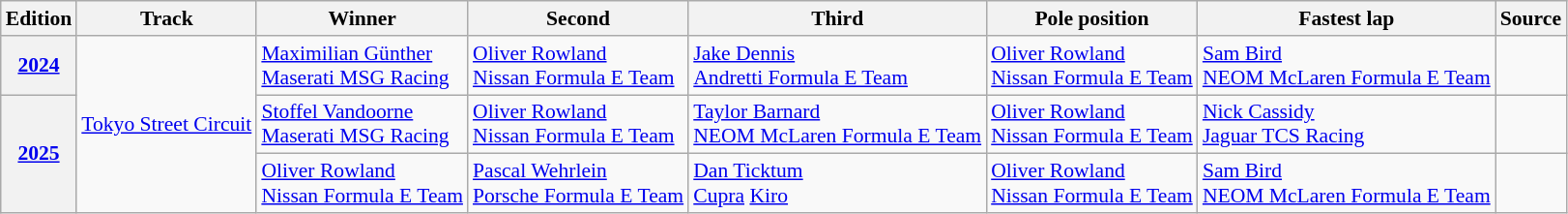<table Class = "wikitable" style = "font-size: 90%;">
<tr>
<th>Edition</th>
<th>Track</th>
<th>Winner</th>
<th>Second</th>
<th>Third</th>
<th>Pole position</th>
<th>Fastest lap</th>
<th>Source</th>
</tr>
<tr>
<th><a href='#'>2024</a></th>
<td rowspan=3><a href='#'>Tokyo Street Circuit</a></td>
<td> <a href='#'>Maximilian Günther</a><br><a href='#'>Maserati MSG Racing</a></td>
<td> <a href='#'>Oliver Rowland</a><br><a href='#'>Nissan Formula E Team</a></td>
<td> <a href='#'>Jake Dennis</a><br><a href='#'>Andretti Formula E Team</a></td>
<td> <a href='#'>Oliver Rowland</a><br><a href='#'>Nissan Formula E Team</a></td>
<td> <a href='#'>Sam Bird</a><br><a href='#'>NEOM McLaren Formula E Team</a></td>
<td></td>
</tr>
<tr>
<th rowspan="2"><a href='#'>2025</a></th>
<td> <a href='#'>Stoffel Vandoorne</a><br><a href='#'>Maserati MSG Racing</a></td>
<td> <a href='#'>Oliver Rowland</a><br><a href='#'>Nissan Formula E Team</a></td>
<td> <a href='#'>Taylor Barnard</a><br><a href='#'>NEOM McLaren Formula E Team</a></td>
<td> <a href='#'>Oliver Rowland</a><br><a href='#'>Nissan Formula E Team</a></td>
<td> <a href='#'>Nick Cassidy</a><br><a href='#'>Jaguar TCS Racing</a></td>
<td></td>
</tr>
<tr>
<td> <a href='#'>Oliver Rowland</a><br><a href='#'>Nissan Formula E Team</a></td>
<td> <a href='#'>Pascal Wehrlein</a><br><a href='#'>Porsche Formula E Team</a></td>
<td> <a href='#'>Dan Ticktum</a><br><a href='#'>Cupra</a> <a href='#'>Kiro</a></td>
<td> <a href='#'>Oliver Rowland</a><br><a href='#'>Nissan Formula E Team</a></td>
<td> <a href='#'>Sam Bird</a><br><a href='#'>NEOM McLaren Formula E Team</a></td>
<td></td>
</tr>
</table>
